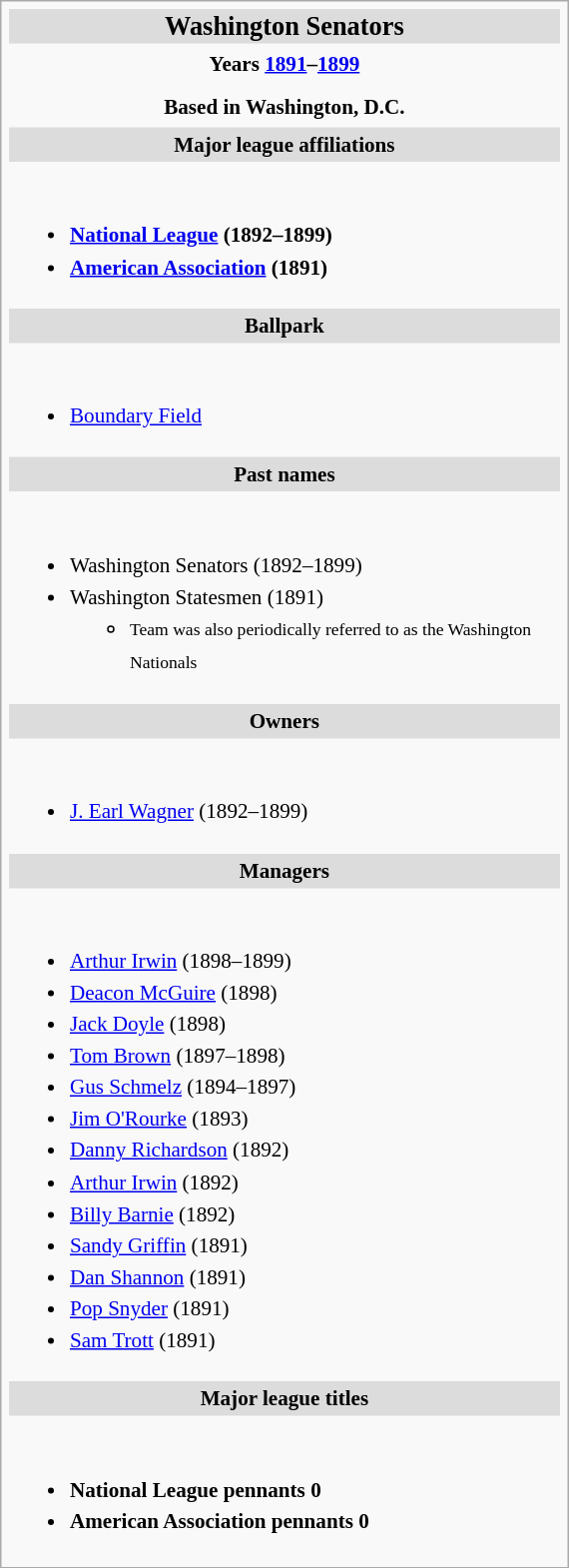<table class="infobox vcard" style="width: 27em; font-size: 88%; text-align: left; line-height: 1.5em">
<tr>
<th colspan=2 class="fn org" style="font-size: 125%; text-align: center; background-color: #dcdcdc;margin-bottom:3px;">Washington Senators</th>
</tr>
<tr>
<th style="text-align: center" colspan="2">Years <a href='#'>1891</a>–<a href='#'>1899</a></th>
</tr>
<tr>
<td></td>
</tr>
<tr>
<th style="text-align: center" colspan="2">Based in Washington, D.C.</th>
</tr>
<tr>
<th colspan=2 style="background-color: #dcdcdc; text-align: center">Major league affiliations</th>
</tr>
<tr>
<th colspan=2><br><ul><li><a href='#'>National League</a> (1892–1899)</li><li><a href='#'>American Association</a> (1891)</li></ul></th>
</tr>
<tr>
<th colspan=2 style="background-color: #dcdcdc; text-align: center">Ballpark</th>
</tr>
<tr>
<td colspan="2"><br><ul><li><a href='#'>Boundary Field</a></li></ul></td>
</tr>
<tr>
<th colspan=2 style="background-color: #dcdcdc; text-align: center">Past names</th>
</tr>
<tr>
<td colspan="2"><br><ul><li>Washington Senators (1892–1899)</li><li>Washington Statesmen (1891)<ul><li><small>Team was also periodically referred to as the Washington Nationals</small></li></ul></li></ul></td>
</tr>
<tr>
<th colspan=2 style="background-color: #dcdcdc; text-align: center">Owners</th>
</tr>
<tr>
<td colspan="2"><br><ul><li><a href='#'>J. Earl Wagner</a> (1892–1899)</li></ul></td>
</tr>
<tr>
<th colspan=2 style="background-color: #dcdcdc; text-align: center">Managers</th>
</tr>
<tr>
<td colspan="2"><br><ul><li><a href='#'>Arthur Irwin</a> (1898–1899)</li><li><a href='#'>Deacon McGuire</a> (1898)</li><li><a href='#'>Jack Doyle</a> (1898)</li><li><a href='#'>Tom Brown</a> (1897–1898)</li><li><a href='#'>Gus Schmelz</a> (1894–1897)</li><li><a href='#'>Jim O'Rourke</a> (1893)</li><li><a href='#'>Danny Richardson</a> (1892)</li><li><a href='#'>Arthur Irwin</a> (1892)</li><li><a href='#'>Billy Barnie</a> (1892)</li><li><a href='#'>Sandy Griffin</a> (1891)</li><li><a href='#'>Dan Shannon</a> (1891)</li><li><a href='#'>Pop Snyder</a> (1891)</li><li><a href='#'>Sam Trott</a> (1891)</li></ul></td>
</tr>
<tr>
<th colspan=2 style="background-color: #dcdcdc; text-align: center">Major league titles</th>
</tr>
<tr>
<td colspan="2"><br><ul><li><strong>National League pennants</strong>  <strong>0</strong></li><li><strong>American Association pennants</strong> <strong>0</strong></li></ul></td>
</tr>
</table>
